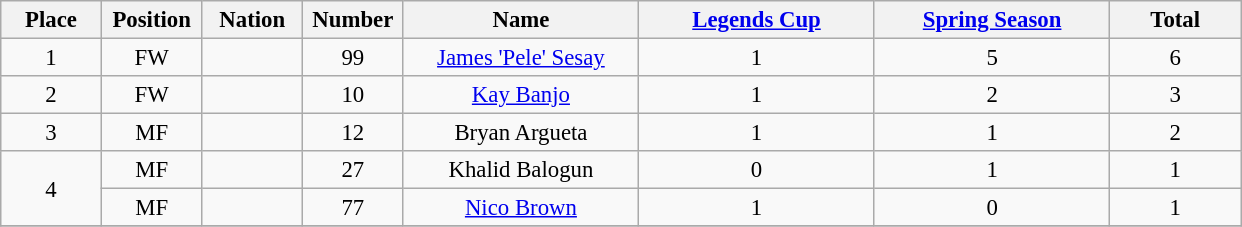<table class="wikitable" style="font-size: 95%; text-align: center;">
<tr>
<th width=60>Place</th>
<th width=60>Position</th>
<th width=60>Nation</th>
<th width=60>Number</th>
<th width=150>Name</th>
<th width=150><a href='#'>Legends Cup</a></th>
<th width=150><a href='#'>Spring Season</a></th>
<th width=80><strong>Total</strong></th>
</tr>
<tr>
<td>1</td>
<td>FW</td>
<td></td>
<td>99</td>
<td><a href='#'>James 'Pele' Sesay</a></td>
<td>1</td>
<td>5</td>
<td>6</td>
</tr>
<tr>
<td>2</td>
<td>FW</td>
<td></td>
<td>10</td>
<td><a href='#'>Kay Banjo</a></td>
<td>1</td>
<td>2</td>
<td>3</td>
</tr>
<tr>
<td>3</td>
<td>MF</td>
<td></td>
<td>12</td>
<td>Bryan Argueta</td>
<td>1</td>
<td>1</td>
<td>2</td>
</tr>
<tr>
<td rowspan="2">4</td>
<td>MF</td>
<td></td>
<td>27</td>
<td>Khalid Balogun</td>
<td>0</td>
<td>1</td>
<td>1</td>
</tr>
<tr>
<td>MF</td>
<td></td>
<td>77</td>
<td><a href='#'>Nico Brown</a></td>
<td>1</td>
<td>0</td>
<td>1</td>
</tr>
<tr>
</tr>
</table>
